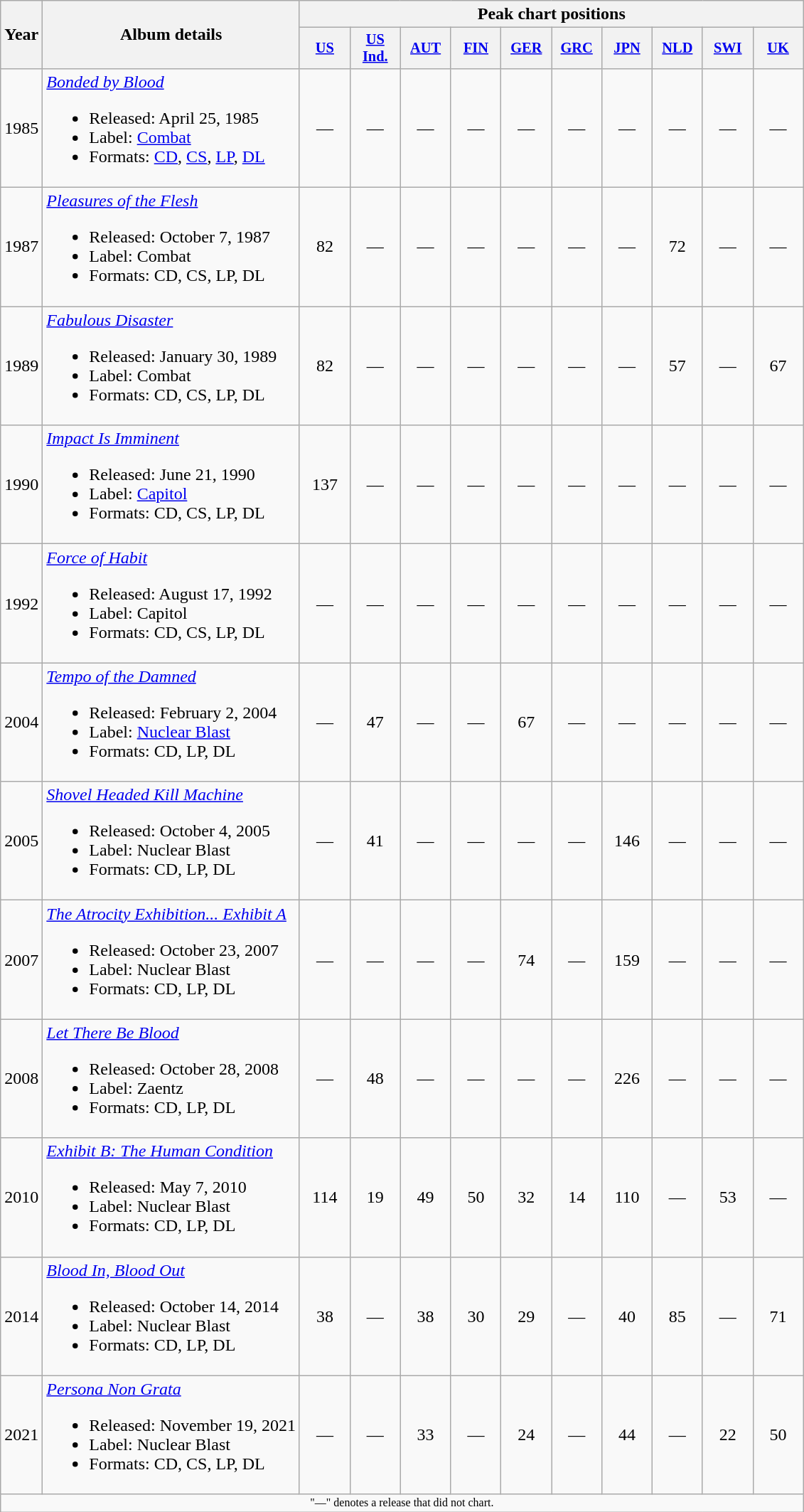<table class ="wikitable">
<tr>
<th rowspan="2">Year</th>
<th rowspan="2">Album details</th>
<th colspan="10">Peak chart positions</th>
</tr>
<tr>
<th style="width:3em;font-size:85%;"><a href='#'>US</a><br></th>
<th style="width:3em;font-size:85%;"><a href='#'>US<br>Ind.</a><br></th>
<th style="width:3em;font-size:85%;"><a href='#'>AUT</a><br></th>
<th style="width:3em;font-size:85%;"><a href='#'>FIN</a><br></th>
<th style="width:3em;font-size:85%;"><a href='#'>GER</a><br></th>
<th style="width:3em;font-size:85%;"><a href='#'>GRC</a><br></th>
<th style="width:3em;font-size:85%;"><a href='#'>JPN</a><br></th>
<th style="width:3em;font-size:85%;"><a href='#'>NLD</a><br></th>
<th style="width:3em;font-size:85%;"><a href='#'>SWI</a><br></th>
<th style="width:3em;font-size:85%;"><a href='#'>UK</a><br></th>
</tr>
<tr>
<td align="center">1985</td>
<td><em><a href='#'>Bonded by Blood</a></em><br><ul><li>Released: April 25, 1985</li><li>Label: <a href='#'>Combat</a></li><li>Formats: <a href='#'>CD</a>, <a href='#'>CS</a>, <a href='#'>LP</a>, <a href='#'>DL</a></li></ul></td>
<td align="center">—</td>
<td align="center">—</td>
<td align="center">—</td>
<td align="center">—</td>
<td align="center">—</td>
<td align="center">—</td>
<td align="center">—</td>
<td align="center">—</td>
<td align="center">—</td>
<td align="center">—</td>
</tr>
<tr>
<td align="center">1987</td>
<td><em><a href='#'>Pleasures of the Flesh</a></em><br><ul><li>Released: October 7, 1987</li><li>Label: Combat</li><li>Formats: CD, CS, LP, DL</li></ul></td>
<td align="center">82</td>
<td align="center">—</td>
<td align="center">—</td>
<td align="center">—</td>
<td align="center">—</td>
<td align="center">—</td>
<td align="center">—</td>
<td align="center">72</td>
<td align="center">—</td>
<td align="center">—</td>
</tr>
<tr>
<td align="center">1989</td>
<td><em><a href='#'>Fabulous Disaster</a></em><br><ul><li>Released: January 30, 1989</li><li>Label: Combat</li><li>Formats: CD, CS, LP, DL</li></ul></td>
<td align="center">82</td>
<td align="center">—</td>
<td align="center">—</td>
<td align="center">—</td>
<td align="center">—</td>
<td align="center">—</td>
<td align="center">—</td>
<td align="center">57</td>
<td align="center">—</td>
<td align="center">67</td>
</tr>
<tr>
<td align="center">1990</td>
<td><em><a href='#'>Impact Is Imminent</a></em><br><ul><li>Released: June 21, 1990</li><li>Label: <a href='#'>Capitol</a></li><li>Formats: CD, CS, LP, DL</li></ul></td>
<td align="center">137</td>
<td align="center">—</td>
<td align="center">—</td>
<td align="center">—</td>
<td align="center">—</td>
<td align="center">—</td>
<td align="center">—</td>
<td align="center">—</td>
<td align="center">—</td>
<td align="center">—</td>
</tr>
<tr>
<td align="center">1992</td>
<td><em><a href='#'>Force of Habit</a></em><br><ul><li>Released: August 17, 1992</li><li>Label: Capitol</li><li>Formats: CD, CS, LP, DL</li></ul></td>
<td align="center">—</td>
<td align="center">—</td>
<td align="center">—</td>
<td align="center">—</td>
<td align="center">—</td>
<td align="center">—</td>
<td align="center">—</td>
<td align="center">—</td>
<td align="center">—</td>
<td align="center">—</td>
</tr>
<tr>
<td align="center">2004</td>
<td><em><a href='#'>Tempo of the Damned</a></em><br><ul><li>Released: February 2, 2004</li><li>Label: <a href='#'>Nuclear Blast</a></li><li>Formats: CD, LP, DL</li></ul></td>
<td align="center">—</td>
<td align="center">47</td>
<td align="center">—</td>
<td align="center">—</td>
<td align="center">67</td>
<td align="center">—</td>
<td align="center">—</td>
<td align="center">—</td>
<td align="center">—</td>
<td align="center">—</td>
</tr>
<tr>
<td align="center">2005</td>
<td><em><a href='#'>Shovel Headed Kill Machine</a></em><br><ul><li>Released: October 4, 2005</li><li>Label: Nuclear Blast</li><li>Formats: CD, LP, DL</li></ul></td>
<td align="center">—</td>
<td align="center">41</td>
<td align="center">—</td>
<td align="center">—</td>
<td align="center">—</td>
<td align="center">—</td>
<td align="center">146</td>
<td align="center">—</td>
<td align="center">—</td>
<td align="center">—</td>
</tr>
<tr>
<td align="center">2007</td>
<td><em><a href='#'>The Atrocity Exhibition... Exhibit A</a></em><br><ul><li>Released: October 23, 2007</li><li>Label: Nuclear Blast</li><li>Formats: CD, LP, DL</li></ul></td>
<td align="center">—</td>
<td align="center">—</td>
<td align="center">—</td>
<td align="center">—</td>
<td align="center">74</td>
<td align="center">—</td>
<td align="center">159</td>
<td align="center">—</td>
<td align="center">—</td>
<td align="center">—</td>
</tr>
<tr>
<td align="center">2008</td>
<td><em><a href='#'>Let There Be Blood</a></em><br><ul><li>Released: October 28, 2008</li><li>Label: Zaentz</li><li>Formats: CD, LP, DL</li></ul></td>
<td align="center">—</td>
<td align="center">48</td>
<td align="center">—</td>
<td align="center">—</td>
<td align="center">—</td>
<td align="center">—</td>
<td align="center">226</td>
<td align="center">—</td>
<td align="center">—</td>
<td align="center">—</td>
</tr>
<tr>
<td align="center">2010</td>
<td><em><a href='#'>Exhibit B: The Human Condition</a></em><br><ul><li>Released: May 7, 2010</li><li>Label: Nuclear Blast</li><li>Formats: CD, LP, DL</li></ul></td>
<td align="center">114</td>
<td align="center">19</td>
<td align="center">49</td>
<td align="center">50</td>
<td align="center">32</td>
<td align="center">14</td>
<td align="center">110</td>
<td align="center">—</td>
<td align="center">53</td>
<td align="center">—</td>
</tr>
<tr>
<td align="center">2014</td>
<td><em><a href='#'>Blood In, Blood Out</a></em><br><ul><li>Released: October 14, 2014</li><li>Label: Nuclear Blast</li><li>Formats: CD, LP, DL</li></ul></td>
<td align="center">38</td>
<td align="center">—</td>
<td align="center">38</td>
<td align="center">30</td>
<td align="center">29</td>
<td align="center">—</td>
<td align="center">40</td>
<td align="center">85</td>
<td align="center">—</td>
<td align="center">71</td>
</tr>
<tr>
<td align="center">2021</td>
<td><em><a href='#'>Persona Non Grata</a></em><br><ul><li>Released: November 19, 2021</li><li>Label: Nuclear Blast</li><li>Formats: CD, CS, LP, DL</li></ul></td>
<td align="center">—</td>
<td align="center">—</td>
<td align="center">33</td>
<td align="center">—</td>
<td align="center">24</td>
<td align="center">—</td>
<td align="center">44</td>
<td align="center">—</td>
<td align="center">22</td>
<td align="center">50</td>
</tr>
<tr>
<td align="center" colspan="13" style="font-size: 8pt">"—" denotes a release that did not chart.</td>
</tr>
</table>
